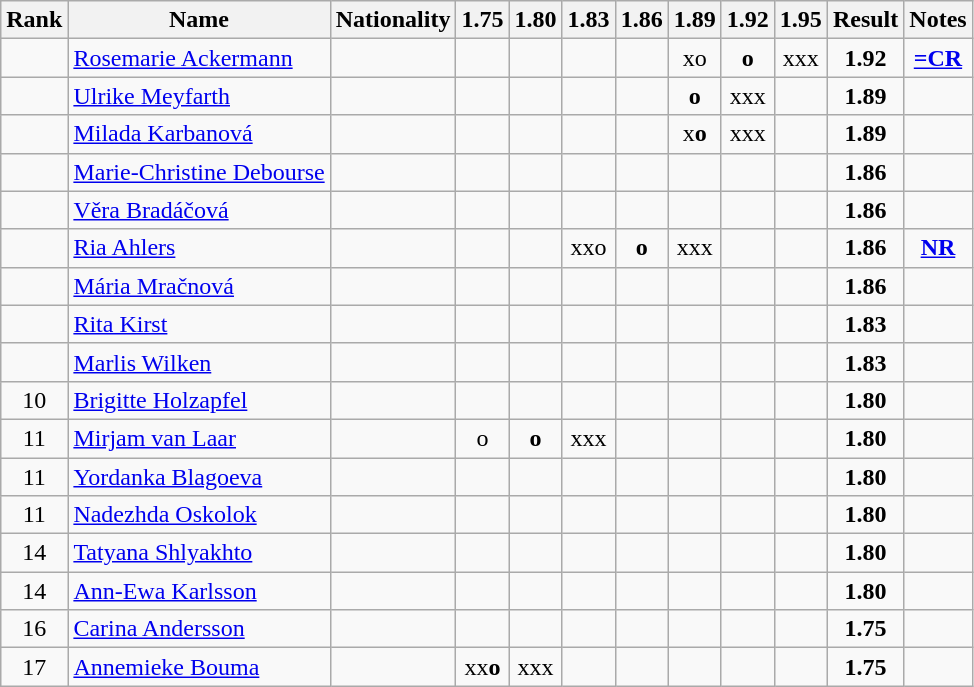<table class="wikitable sortable" style="text-align:center">
<tr>
<th>Rank</th>
<th>Name</th>
<th>Nationality</th>
<th>1.75</th>
<th>1.80</th>
<th>1.83</th>
<th>1.86</th>
<th>1.89</th>
<th>1.92</th>
<th>1.95</th>
<th>Result</th>
<th>Notes</th>
</tr>
<tr>
<td></td>
<td align="left"><a href='#'>Rosemarie Ackermann</a></td>
<td align=left></td>
<td></td>
<td></td>
<td></td>
<td></td>
<td>xo</td>
<td><strong>o</strong></td>
<td>xxx</td>
<td><strong>1.92</strong></td>
<td><strong><a href='#'>=CR</a></strong></td>
</tr>
<tr>
<td></td>
<td align="left"><a href='#'>Ulrike Meyfarth</a></td>
<td align=left></td>
<td></td>
<td></td>
<td></td>
<td></td>
<td><strong>o</strong></td>
<td>xxx</td>
<td></td>
<td><strong>1.89</strong></td>
<td></td>
</tr>
<tr>
<td></td>
<td align="left"><a href='#'>Milada Karbanová</a></td>
<td align=left></td>
<td></td>
<td></td>
<td></td>
<td></td>
<td>x<strong>o</strong></td>
<td>xxx</td>
<td></td>
<td><strong>1.89</strong></td>
<td></td>
</tr>
<tr>
<td></td>
<td align="left"><a href='#'>Marie-Christine Debourse</a></td>
<td align=left></td>
<td></td>
<td></td>
<td></td>
<td></td>
<td></td>
<td></td>
<td></td>
<td><strong>1.86</strong></td>
<td></td>
</tr>
<tr>
<td></td>
<td align="left"><a href='#'>Věra Bradáčová</a></td>
<td align=left></td>
<td></td>
<td></td>
<td></td>
<td></td>
<td></td>
<td></td>
<td></td>
<td><strong>1.86</strong></td>
<td></td>
</tr>
<tr>
<td></td>
<td align="left"><a href='#'>Ria Ahlers</a></td>
<td align=left></td>
<td></td>
<td></td>
<td>xxo</td>
<td><strong>o</strong></td>
<td>xxx</td>
<td></td>
<td></td>
<td><strong>1.86</strong></td>
<td><strong><a href='#'>NR</a></strong></td>
</tr>
<tr>
<td></td>
<td align="left"><a href='#'>Mária Mračnová</a></td>
<td align=left></td>
<td></td>
<td></td>
<td></td>
<td></td>
<td></td>
<td></td>
<td></td>
<td><strong>1.86</strong></td>
<td></td>
</tr>
<tr>
<td></td>
<td align="left"><a href='#'>Rita Kirst</a></td>
<td align=left></td>
<td></td>
<td></td>
<td></td>
<td></td>
<td></td>
<td></td>
<td></td>
<td><strong>1.83</strong></td>
<td></td>
</tr>
<tr>
<td></td>
<td align="left"><a href='#'>Marlis Wilken</a></td>
<td align=left></td>
<td></td>
<td></td>
<td></td>
<td></td>
<td></td>
<td></td>
<td></td>
<td><strong>1.83</strong></td>
<td></td>
</tr>
<tr>
<td>10</td>
<td align="left"><a href='#'>Brigitte Holzapfel</a></td>
<td align=left></td>
<td></td>
<td></td>
<td></td>
<td></td>
<td></td>
<td></td>
<td></td>
<td><strong>1.80</strong></td>
<td></td>
</tr>
<tr>
<td>11</td>
<td align="left"><a href='#'>Mirjam van Laar</a></td>
<td align=left></td>
<td>o</td>
<td><strong>o</strong></td>
<td>xxx</td>
<td></td>
<td></td>
<td></td>
<td></td>
<td><strong>1.80</strong></td>
<td></td>
</tr>
<tr>
<td>11</td>
<td align="left"><a href='#'>Yordanka Blagoeva</a></td>
<td align=left></td>
<td></td>
<td></td>
<td></td>
<td></td>
<td></td>
<td></td>
<td></td>
<td><strong>1.80</strong></td>
<td></td>
</tr>
<tr>
<td>11</td>
<td align="left"><a href='#'>Nadezhda Oskolok</a></td>
<td align=left></td>
<td></td>
<td></td>
<td></td>
<td></td>
<td></td>
<td></td>
<td></td>
<td><strong>1.80</strong></td>
<td></td>
</tr>
<tr>
<td>14</td>
<td align="left"><a href='#'>Tatyana Shlyakhto</a></td>
<td align=left></td>
<td></td>
<td></td>
<td></td>
<td></td>
<td></td>
<td></td>
<td></td>
<td><strong>1.80</strong></td>
<td></td>
</tr>
<tr>
<td>14</td>
<td align="left"><a href='#'>Ann-Ewa Karlsson</a></td>
<td align=left></td>
<td></td>
<td></td>
<td></td>
<td></td>
<td></td>
<td></td>
<td></td>
<td><strong>1.80</strong></td>
<td></td>
</tr>
<tr>
<td>16</td>
<td align="left"><a href='#'>Carina Andersson</a></td>
<td align=left></td>
<td></td>
<td></td>
<td></td>
<td></td>
<td></td>
<td></td>
<td></td>
<td><strong>1.75</strong></td>
<td></td>
</tr>
<tr>
<td>17</td>
<td align="left"><a href='#'>Annemieke Bouma</a></td>
<td align=left></td>
<td>xx<strong>o</strong></td>
<td>xxx</td>
<td></td>
<td></td>
<td></td>
<td></td>
<td></td>
<td><strong>1.75</strong></td>
<td></td>
</tr>
</table>
